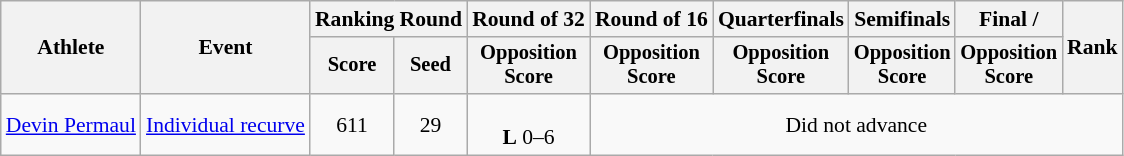<table class="wikitable" style="font-size:90%">
<tr>
<th rowspan="2">Athlete</th>
<th rowspan="2">Event</th>
<th colspan="2">Ranking Round</th>
<th>Round of 32</th>
<th>Round of 16</th>
<th>Quarterfinals</th>
<th>Semifinals</th>
<th>Final / </th>
<th rowspan="2">Rank</th>
</tr>
<tr style="font-size:95%">
<th>Score</th>
<th>Seed</th>
<th>Opposition<br>Score</th>
<th>Opposition<br>Score</th>
<th>Opposition<br>Score</th>
<th>Opposition<br>Score</th>
<th>Opposition<br>Score</th>
</tr>
<tr align=center>
<td align=left><a href='#'>Devin Permaul</a></td>
<td align=left><a href='#'>Individual recurve</a></td>
<td>611</td>
<td>29</td>
<td><br><strong>L</strong> 0–6</td>
<td colspan=5>Did not advance</td>
</tr>
</table>
